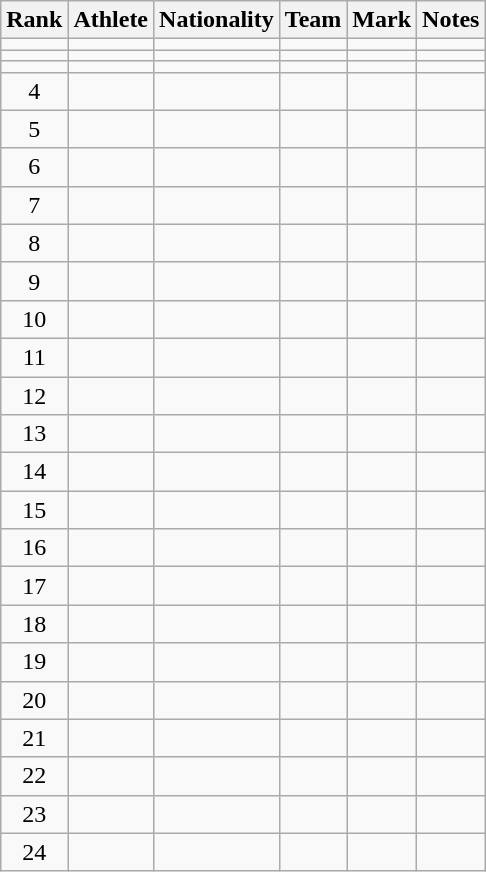<table class="wikitable sortable plainrowheaders" style="text-align:center">
<tr>
<th scope="col">Rank</th>
<th scope="col">Athlete</th>
<th scope="col">Nationality</th>
<th scope="col">Team</th>
<th scope="col">Mark</th>
<th scope="col">Notes</th>
</tr>
<tr>
<td></td>
<td align=left></td>
<td align=left></td>
<td></td>
<td></td>
<td></td>
</tr>
<tr>
<td></td>
<td align=left></td>
<td align=left></td>
<td></td>
<td></td>
<td></td>
</tr>
<tr>
<td></td>
<td align=left></td>
<td align=left></td>
<td></td>
<td></td>
<td></td>
</tr>
<tr>
<td>4</td>
<td align=left></td>
<td align=left></td>
<td></td>
<td></td>
<td></td>
</tr>
<tr>
<td>5</td>
<td align=left></td>
<td align=left></td>
<td></td>
<td></td>
<td></td>
</tr>
<tr>
<td>6</td>
<td align=left></td>
<td align=left></td>
<td></td>
<td></td>
<td></td>
</tr>
<tr>
<td>7</td>
<td align=left></td>
<td align=left></td>
<td></td>
<td></td>
<td></td>
</tr>
<tr>
<td>8</td>
<td align=left></td>
<td align=left></td>
<td></td>
<td></td>
<td></td>
</tr>
<tr>
<td>9</td>
<td align=left></td>
<td align=left></td>
<td></td>
<td></td>
<td></td>
</tr>
<tr>
<td>10</td>
<td align=left></td>
<td align=left></td>
<td></td>
<td></td>
<td></td>
</tr>
<tr>
<td>11</td>
<td align=left></td>
<td align=left></td>
<td></td>
<td></td>
<td></td>
</tr>
<tr>
<td>12</td>
<td align=left></td>
<td align=left></td>
<td></td>
<td></td>
<td></td>
</tr>
<tr>
<td>13</td>
<td align=left></td>
<td align=left></td>
<td></td>
<td></td>
<td></td>
</tr>
<tr>
<td>14</td>
<td align=left></td>
<td align=left></td>
<td></td>
<td></td>
<td></td>
</tr>
<tr>
<td>15</td>
<td align=left></td>
<td align=left></td>
<td></td>
<td></td>
<td></td>
</tr>
<tr>
<td>16</td>
<td align=left></td>
<td align=left></td>
<td></td>
<td></td>
<td></td>
</tr>
<tr>
<td>17</td>
<td align=left></td>
<td align=left></td>
<td></td>
<td></td>
<td></td>
</tr>
<tr>
<td>18</td>
<td align=left></td>
<td align=left></td>
<td></td>
<td></td>
<td></td>
</tr>
<tr>
<td>19</td>
<td align=left></td>
<td align=left></td>
<td></td>
<td></td>
<td></td>
</tr>
<tr>
<td>20</td>
<td align=left></td>
<td align=left></td>
<td></td>
<td></td>
<td></td>
</tr>
<tr>
<td>21</td>
<td align=left></td>
<td align=left></td>
<td></td>
<td></td>
<td></td>
</tr>
<tr>
<td>22</td>
<td align=left></td>
<td align=left></td>
<td></td>
<td></td>
<td></td>
</tr>
<tr>
<td>23</td>
<td align=left></td>
<td align=left></td>
<td></td>
<td></td>
<td></td>
</tr>
<tr>
<td>24</td>
<td align=left></td>
<td align=left></td>
<td></td>
<td></td>
<td></td>
</tr>
</table>
